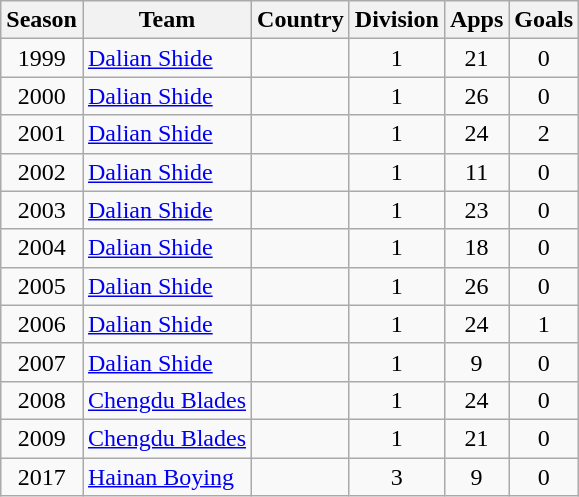<table class="wikitable" style="text-align: center;">
<tr>
<th>Season</th>
<th>Team</th>
<th>Country</th>
<th>Division</th>
<th>Apps</th>
<th>Goals</th>
</tr>
<tr>
<td>1999</td>
<td align="left"><a href='#'>Dalian Shide</a></td>
<td align="left"></td>
<td>1</td>
<td>21</td>
<td>0</td>
</tr>
<tr>
<td>2000</td>
<td align="left"><a href='#'>Dalian Shide</a></td>
<td align="left"></td>
<td>1</td>
<td>26</td>
<td>0</td>
</tr>
<tr>
<td>2001</td>
<td align="left"><a href='#'>Dalian Shide</a></td>
<td align="left"></td>
<td>1</td>
<td>24</td>
<td>2</td>
</tr>
<tr>
<td>2002</td>
<td align="left"><a href='#'>Dalian Shide</a></td>
<td align="left"></td>
<td>1</td>
<td>11</td>
<td>0</td>
</tr>
<tr>
<td>2003</td>
<td align="left"><a href='#'>Dalian Shide</a></td>
<td align="left"></td>
<td>1</td>
<td>23</td>
<td>0</td>
</tr>
<tr>
<td>2004</td>
<td align="left"><a href='#'>Dalian Shide</a></td>
<td align="left"></td>
<td>1</td>
<td>18</td>
<td>0</td>
</tr>
<tr>
<td>2005</td>
<td align="left"><a href='#'>Dalian Shide</a></td>
<td align="left"></td>
<td>1</td>
<td>26</td>
<td>0</td>
</tr>
<tr>
<td>2006</td>
<td align="left"><a href='#'>Dalian Shide</a></td>
<td align="left"></td>
<td>1</td>
<td>24</td>
<td>1</td>
</tr>
<tr>
<td>2007</td>
<td align="left"><a href='#'>Dalian Shide</a></td>
<td align="left"></td>
<td>1</td>
<td>9</td>
<td>0</td>
</tr>
<tr>
<td>2008</td>
<td align="left"><a href='#'>Chengdu Blades</a></td>
<td align="left"></td>
<td>1</td>
<td>24</td>
<td>0</td>
</tr>
<tr>
<td>2009</td>
<td align="left"><a href='#'>Chengdu Blades</a></td>
<td align="left"></td>
<td>1</td>
<td>21</td>
<td>0</td>
</tr>
<tr>
<td>2017</td>
<td align="left"><a href='#'>Hainan Boying</a></td>
<td align="left"></td>
<td>3</td>
<td>9</td>
<td>0</td>
</tr>
</table>
